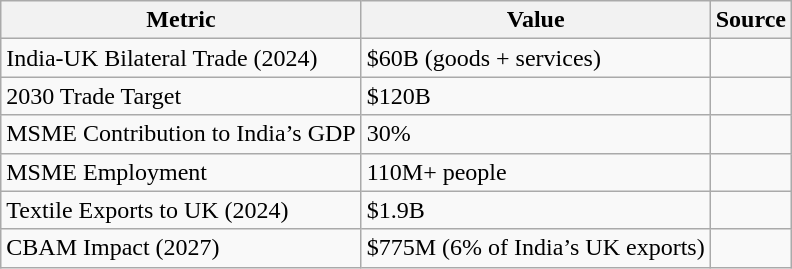<table class="wikitable">
<tr>
<th>Metric</th>
<th>Value</th>
<th>Source</th>
</tr>
<tr>
<td>India-UK Bilateral Trade (2024)</td>
<td>$60B (goods + services)</td>
<td></td>
</tr>
<tr>
<td>2030 Trade Target</td>
<td>$120B</td>
<td></td>
</tr>
<tr>
<td>MSME Contribution to India’s GDP</td>
<td>30%</td>
<td></td>
</tr>
<tr>
<td>MSME Employment</td>
<td>110M+ people</td>
<td></td>
</tr>
<tr>
<td>Textile Exports to UK (2024)</td>
<td>$1.9B</td>
<td></td>
</tr>
<tr>
<td>CBAM Impact (2027)</td>
<td>$775M (6% of India’s UK exports)</td>
<td></td>
</tr>
</table>
